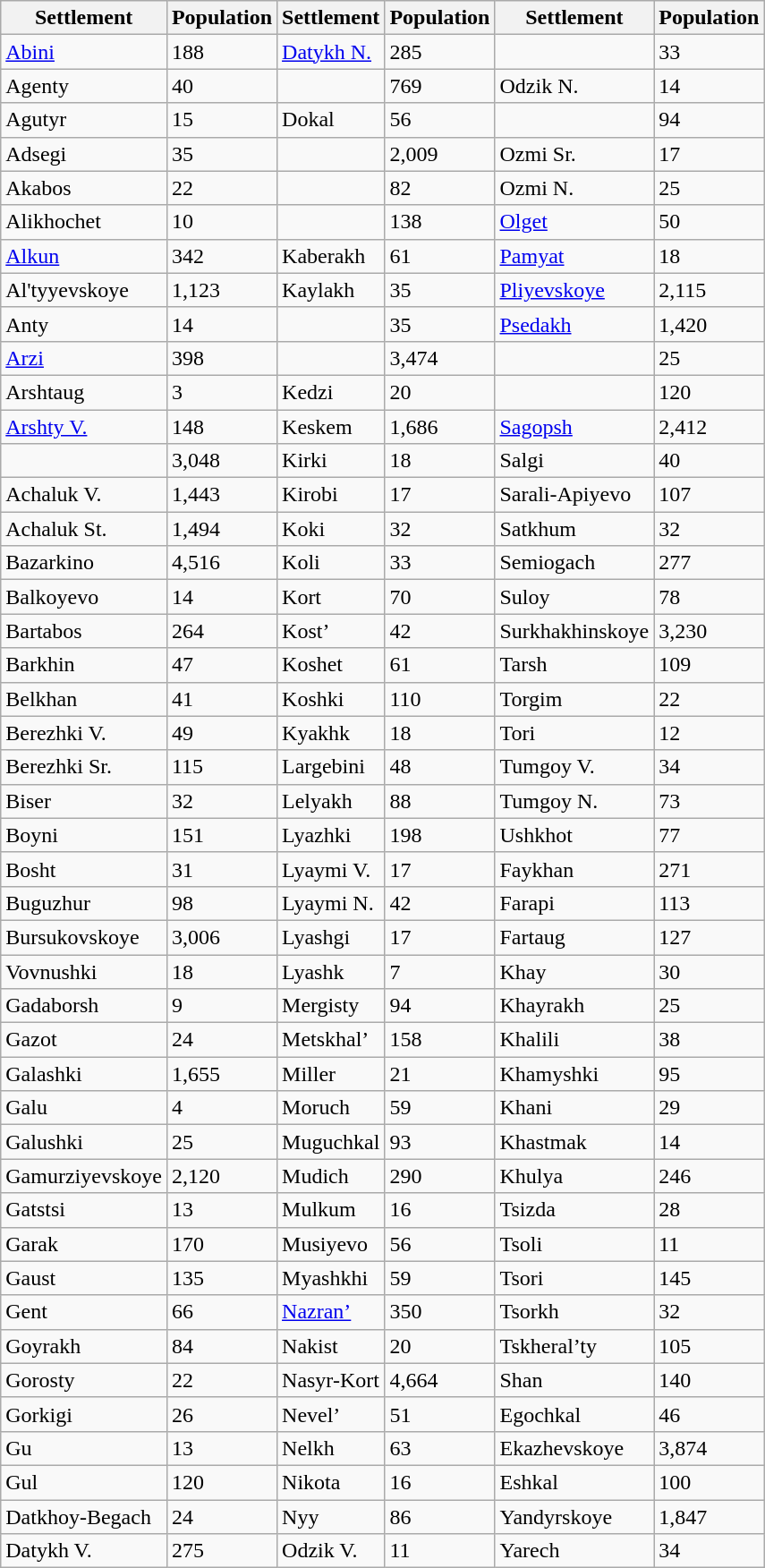<table class="wikitable sortable">
<tr>
<th>Settlement</th>
<th>Population</th>
<th>Settlement</th>
<th>Population</th>
<th>Settlement</th>
<th>Population</th>
</tr>
<tr>
<td><a href='#'>Abini</a></td>
<td>188</td>
<td><a href='#'>Datykh N.</a></td>
<td>285</td>
<td></td>
<td>33</td>
</tr>
<tr>
<td>Agenty</td>
<td>40</td>
<td></td>
<td>769</td>
<td>Odzik N.</td>
<td>14</td>
</tr>
<tr>
<td>Agutyr</td>
<td>15</td>
<td>Dokal</td>
<td>56</td>
<td></td>
<td>94</td>
</tr>
<tr>
<td>Adsegi</td>
<td>35</td>
<td></td>
<td>2,009</td>
<td>Ozmi Sr.</td>
<td>17</td>
</tr>
<tr>
<td>Akabos</td>
<td>22</td>
<td></td>
<td>82</td>
<td>Ozmi N.</td>
<td>25</td>
</tr>
<tr>
<td>Alikhochet</td>
<td>10</td>
<td></td>
<td>138</td>
<td><a href='#'>Olget</a></td>
<td>50</td>
</tr>
<tr>
<td><a href='#'>Alkun</a></td>
<td>342</td>
<td>Kaberakh</td>
<td>61</td>
<td><a href='#'>Pamyat</a></td>
<td>18</td>
</tr>
<tr>
<td>Al'tyyevskoye</td>
<td>1,123</td>
<td>Kaylakh</td>
<td>35</td>
<td><a href='#'>Pliyevskoye</a></td>
<td>2,115</td>
</tr>
<tr>
<td>Anty</td>
<td>14</td>
<td></td>
<td>35</td>
<td><a href='#'>Psedakh</a></td>
<td>1,420</td>
</tr>
<tr>
<td><a href='#'>Arzi</a></td>
<td>398</td>
<td></td>
<td>3,474</td>
<td></td>
<td>25</td>
</tr>
<tr>
<td>Arshtaug</td>
<td>3</td>
<td>Kedzi</td>
<td>20</td>
<td></td>
<td>120</td>
</tr>
<tr>
<td><a href='#'>Arshty V.</a></td>
<td>148</td>
<td>Keskem</td>
<td>1,686</td>
<td><a href='#'>Sagopsh</a></td>
<td>2,412</td>
</tr>
<tr>
<td></td>
<td>3,048</td>
<td>Kirki</td>
<td>18</td>
<td>Salgi</td>
<td>40</td>
</tr>
<tr>
<td>Achaluk V.</td>
<td>1,443</td>
<td>Kirobi</td>
<td>17</td>
<td>Sarali-Apiyevo</td>
<td>107</td>
</tr>
<tr>
<td>Achaluk St.</td>
<td>1,494</td>
<td>Koki</td>
<td>32</td>
<td>Satkhum</td>
<td>32</td>
</tr>
<tr>
<td>Bazarkino</td>
<td>4,516</td>
<td>Koli</td>
<td>33</td>
<td>Semiogach</td>
<td>277</td>
</tr>
<tr>
<td>Balkoyevo</td>
<td>14</td>
<td>Kort</td>
<td>70</td>
<td>Suloy</td>
<td>78</td>
</tr>
<tr>
<td>Bartabos</td>
<td>264</td>
<td>Kost’</td>
<td>42</td>
<td>Surkhakhinskoye</td>
<td>3,230</td>
</tr>
<tr>
<td>Barkhin</td>
<td>47</td>
<td>Koshet</td>
<td>61</td>
<td>Tarsh</td>
<td>109</td>
</tr>
<tr>
<td>Belkhan</td>
<td>41</td>
<td>Koshki</td>
<td>110</td>
<td>Torgim</td>
<td>22</td>
</tr>
<tr>
<td>Berezhki V.</td>
<td>49</td>
<td>Kyakhk</td>
<td>18</td>
<td>Tori</td>
<td>12</td>
</tr>
<tr>
<td>Berezhki Sr.</td>
<td>115</td>
<td>Largebini</td>
<td>48</td>
<td>Tumgoy V.</td>
<td>34</td>
</tr>
<tr>
<td>Biser</td>
<td>32</td>
<td>Lelyakh</td>
<td>88</td>
<td>Tumgoy N.</td>
<td>73</td>
</tr>
<tr>
<td>Boyni</td>
<td>151</td>
<td>Lyazhki</td>
<td>198</td>
<td>Ushkhot</td>
<td>77</td>
</tr>
<tr>
<td>Bosht</td>
<td>31</td>
<td>Lyaymi V.</td>
<td>17</td>
<td>Faykhan</td>
<td>271</td>
</tr>
<tr>
<td>Buguzhur</td>
<td>98</td>
<td>Lyaymi N.</td>
<td>42</td>
<td>Farapi</td>
<td>113</td>
</tr>
<tr>
<td>Bursukovskoye</td>
<td>3,006</td>
<td>Lyashgi</td>
<td>17</td>
<td>Fartaug</td>
<td>127</td>
</tr>
<tr>
<td>Vovnushki</td>
<td>18</td>
<td>Lyashk</td>
<td>7</td>
<td>Khay</td>
<td>30</td>
</tr>
<tr>
<td>Gadaborsh</td>
<td>9</td>
<td>Mergisty</td>
<td>94</td>
<td>Khayrakh</td>
<td>25</td>
</tr>
<tr>
<td>Gazot</td>
<td>24</td>
<td>Metskhal’</td>
<td>158</td>
<td>Khalili</td>
<td>38</td>
</tr>
<tr>
<td>Galashki</td>
<td>1,655</td>
<td>Miller</td>
<td>21</td>
<td>Khamyshki</td>
<td>95</td>
</tr>
<tr>
<td>Galu</td>
<td>4</td>
<td>Moruch</td>
<td>59</td>
<td>Khani</td>
<td>29</td>
</tr>
<tr>
<td>Galushki</td>
<td>25</td>
<td>Muguchkal</td>
<td>93</td>
<td>Khastmak</td>
<td>14</td>
</tr>
<tr>
<td>Gamurziyevskoye</td>
<td>2,120</td>
<td>Mudich</td>
<td>290</td>
<td>Khulya</td>
<td>246</td>
</tr>
<tr>
<td>Gatstsi</td>
<td>13</td>
<td>Mulkum</td>
<td>16</td>
<td>Tsizda</td>
<td>28</td>
</tr>
<tr>
<td>Garak</td>
<td>170</td>
<td>Musiyevo</td>
<td>56</td>
<td>Tsoli</td>
<td>11</td>
</tr>
<tr>
<td>Gaust</td>
<td>135</td>
<td>Myashkhi</td>
<td>59</td>
<td>Tsori</td>
<td>145</td>
</tr>
<tr>
<td>Gent</td>
<td>66</td>
<td><a href='#'>Nazran’</a></td>
<td>350</td>
<td>Tsorkh</td>
<td>32</td>
</tr>
<tr>
<td>Goyrakh</td>
<td>84</td>
<td>Nakist</td>
<td>20</td>
<td>Tskheral’ty</td>
<td>105</td>
</tr>
<tr>
<td>Gorosty</td>
<td>22</td>
<td>Nasyr-Kort</td>
<td>4,664</td>
<td>Shan</td>
<td>140</td>
</tr>
<tr>
<td>Gorkigi</td>
<td>26</td>
<td>Nevel’</td>
<td>51</td>
<td>Egochkal</td>
<td>46</td>
</tr>
<tr>
<td>Gu</td>
<td>13</td>
<td>Nelkh</td>
<td>63</td>
<td>Ekazhevskoye</td>
<td>3,874</td>
</tr>
<tr>
<td>Gul</td>
<td>120</td>
<td>Nikota</td>
<td>16</td>
<td>Eshkal</td>
<td>100</td>
</tr>
<tr>
<td>Datkhoy-Begach</td>
<td>24</td>
<td>Nyy</td>
<td>86</td>
<td>Yandyrskoye</td>
<td>1,847</td>
</tr>
<tr>
<td>Datykh V.</td>
<td>275</td>
<td>Odzik V.</td>
<td>11</td>
<td>Yarech</td>
<td>34</td>
</tr>
</table>
